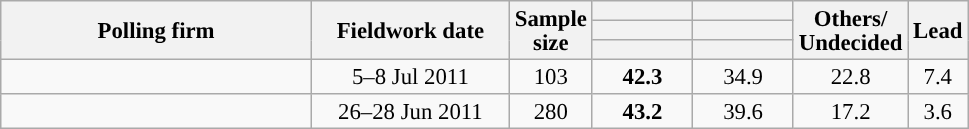<table class="wikitable collapsible" style="text-align:center; font-size:95%; line-height:16px;">
<tr>
<th rowspan="3" style="width:200px;">Polling firm</th>
<th rowspan="3" style="width:125px;">Fieldwork date</th>
<th rowspan="3" style="width:40px;">Sample size</th>
<th class="unsortable" style="width:60px;"></th>
<th class="unsortable" style="width:60px;"></th>
<th rowspan="3" style="width:60px;">Others/<br>Undecided</th>
<th rowspan="3" style="width:30px;">Lead</th>
</tr>
<tr>
<th style="color:inherit;background:"></th>
<th style="color:inherit;background:"></th>
</tr>
<tr>
<th></th>
<th></th>
</tr>
<tr>
<td></td>
<td>5–8 Jul 2011</td>
<td>103</td>
<td><strong>42.3</strong></td>
<td>34.9</td>
<td>22.8</td>
<td style="background:">7.4</td>
</tr>
<tr>
<td></td>
<td>26–28 Jun 2011</td>
<td>280</td>
<td><strong>43.2</strong></td>
<td>39.6</td>
<td>17.2</td>
<td style="background:">3.6</td>
</tr>
</table>
